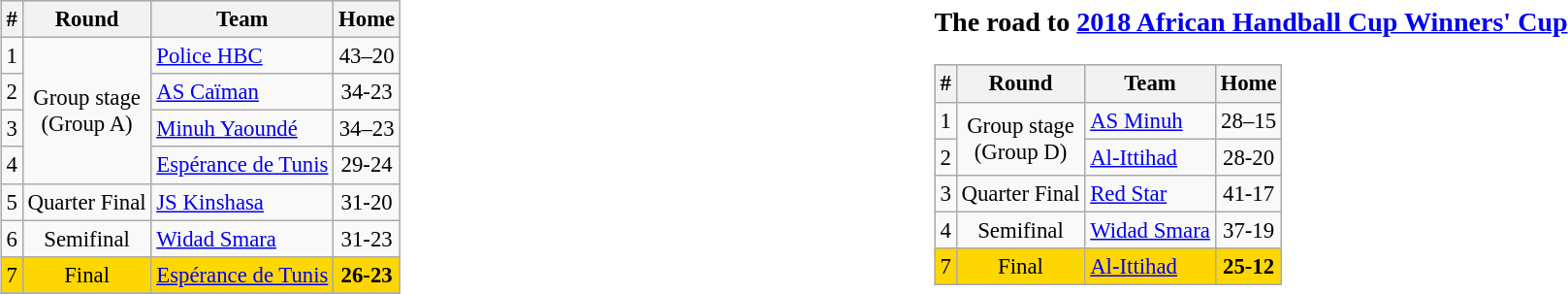<table>
<tr>
<td valign="top" width=13%><br><table class="wikitable" style="text-align: left; font-size:95%">
<tr bgcolor="#ccccff">
<th>#</th>
<th>Round</th>
<th>Team</th>
<th>Home</th>
</tr>
<tr>
<td align="center">1</td>
<td rowspan=4 align="center">Group stage<br>(Group A)</td>
<td> <a href='#'>Police HBC</a></td>
<td align="center">43–20</td>
</tr>
<tr>
<td align="center">2</td>
<td> <a href='#'>AS Caïman</a></td>
<td align="center">34-23</td>
</tr>
<tr>
<td align="center">3</td>
<td> <a href='#'>Minuh Yaoundé</a></td>
<td align="center">34–23</td>
</tr>
<tr>
<td align="center">4</td>
<td> <a href='#'>Espérance de Tunis</a></td>
<td align="center">29-24</td>
</tr>
<tr>
<td align="center">5</td>
<td align="center">Quarter Final</td>
<td> <a href='#'>JS Kinshasa</a></td>
<td align="center">31-20</td>
</tr>
<tr>
<td align="center">6</td>
<td align="center">Semifinal</td>
<td> <a href='#'>Widad Smara</a></td>
<td align="center">31-23</td>
</tr>
<tr>
<td align="center" bgcolor=gold>7</td>
<td align="center" bgcolor=gold>Final</td>
<td bgcolor=gold> <a href='#'>Espérance de Tunis</a></td>
<td align="center" bgcolor=gold><strong>26-23</strong></td>
</tr>
<tr>
</tr>
</table>
</td>
<td valign="top" width=13%><br><h3>The road to <a href='#'>2018 African Handball Cup Winners' Cup</a></h3><table class="wikitable" style="text-align: left; font-size:95%">
<tr bgcolor="#ccccff">
<th>#</th>
<th>Round</th>
<th>Team</th>
<th>Home</th>
</tr>
<tr>
<td align="center">1</td>
<td rowspan=2 align="center">Group stage<br>(Group D)</td>
<td> <a href='#'>AS Minuh</a></td>
<td align="center">28–15</td>
</tr>
<tr>
<td align="center">2</td>
<td> <a href='#'>Al-Ittihad</a></td>
<td align="center">28-20</td>
</tr>
<tr>
<td align="center">3</td>
<td align="center">Quarter Final</td>
<td> <a href='#'>Red Star</a></td>
<td align="center">41-17</td>
</tr>
<tr>
<td align="center">4</td>
<td align="center">Semifinal</td>
<td> <a href='#'>Widad Smara</a></td>
<td align="center">37-19</td>
</tr>
<tr>
<td align="center" bgcolor=gold>7</td>
<td align="center" bgcolor=gold>Final</td>
<td bgcolor=gold> <a href='#'>Al-Ittihad</a></td>
<td align="center" bgcolor=gold><strong>25-12</strong></td>
</tr>
<tr>
</tr>
</table>
</td>
</tr>
</table>
